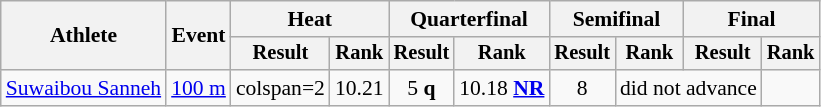<table class="wikitable" style="font-size:90%">
<tr>
<th rowspan="2">Athlete</th>
<th rowspan="2">Event</th>
<th colspan="2">Heat</th>
<th colspan="2">Quarterfinal</th>
<th colspan="2">Semifinal</th>
<th colspan="2">Final</th>
</tr>
<tr style="font-size:95%">
<th>Result</th>
<th>Rank</th>
<th>Result</th>
<th>Rank</th>
<th>Result</th>
<th>Rank</th>
<th>Result</th>
<th>Rank</th>
</tr>
<tr align=center>
<td align=left><a href='#'>Suwaibou Sanneh</a></td>
<td align=left><a href='#'>100 m</a></td>
<td>colspan=2 </td>
<td>10.21</td>
<td>5 <strong>q</strong></td>
<td>10.18 <strong><a href='#'>NR</a></strong></td>
<td>8</td>
<td colspan="2">did not advance</td>
</tr>
</table>
